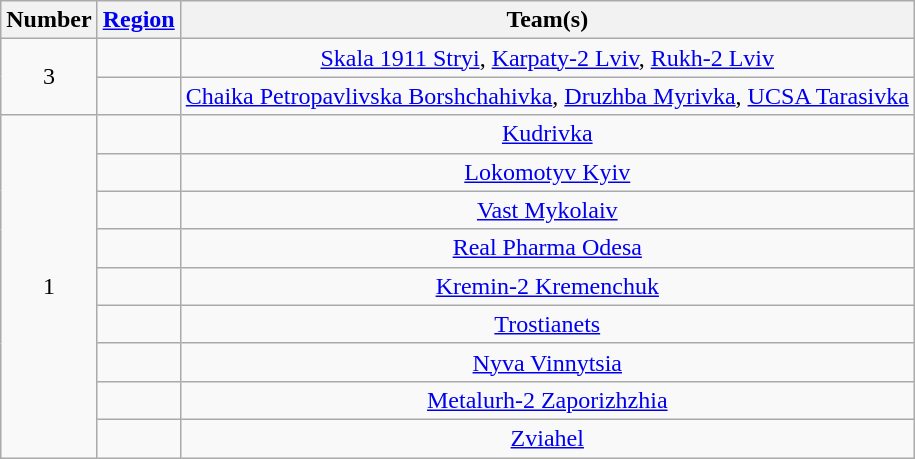<table class="wikitable" style="text-align:center">
<tr>
<th>Number</th>
<th><a href='#'>Region</a></th>
<th>Team(s)</th>
</tr>
<tr>
<td rowspan="2">3</td>
<td align="left"></td>
<td><a href='#'>Skala 1911 Stryi</a>, <a href='#'>Karpaty-2 Lviv</a>, <a href='#'>Rukh-2 Lviv</a></td>
</tr>
<tr>
<td align="left"></td>
<td><a href='#'>Chaika Petropavlivska Borshchahivka</a>, <a href='#'>Druzhba Myrivka</a>, <a href='#'>UCSA Tarasivka</a></td>
</tr>
<tr>
<td rowspan="17">1</td>
<td align="left"></td>
<td><a href='#'>Kudrivka</a></td>
</tr>
<tr>
<td align="left"></td>
<td><a href='#'>Lokomotyv Kyiv</a></td>
</tr>
<tr>
<td align="left"></td>
<td><a href='#'>Vast Mykolaiv</a></td>
</tr>
<tr>
<td align="left"></td>
<td><a href='#'>Real Pharma Odesa</a></td>
</tr>
<tr>
<td align="left"></td>
<td><a href='#'>Kremin-2 Kremenchuk</a></td>
</tr>
<tr>
<td align="left"></td>
<td><a href='#'>Trostianets</a></td>
</tr>
<tr>
<td align="left"></td>
<td><a href='#'>Nyva Vinnytsia</a></td>
</tr>
<tr>
<td align="left"></td>
<td><a href='#'>Metalurh-2 Zaporizhzhia</a></td>
</tr>
<tr>
<td align="left"></td>
<td><a href='#'>Zviahel</a></td>
</tr>
</table>
